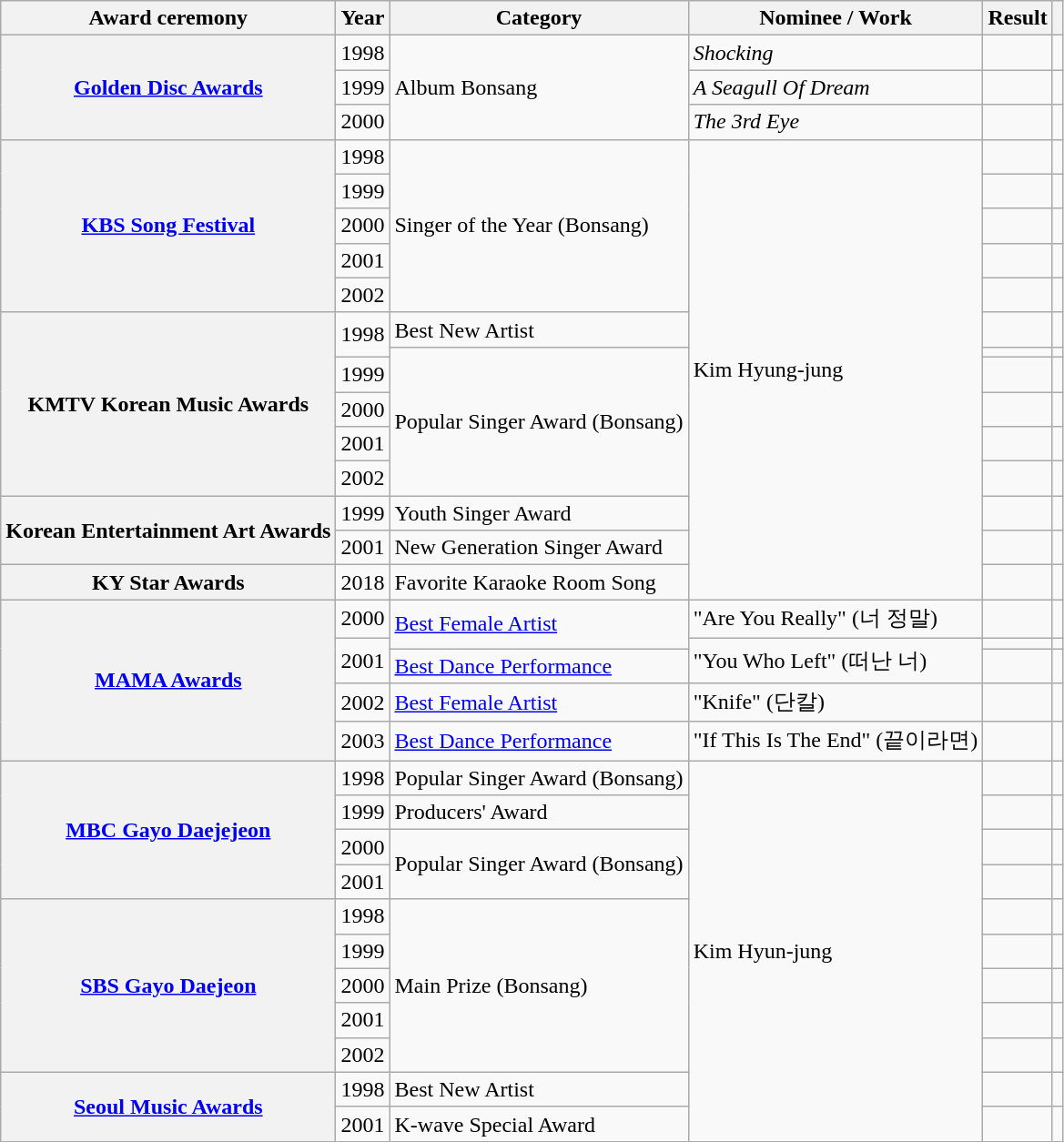<table class="wikitable plainrowheaders sortable">
<tr>
<th scope="col">Award ceremony</th>
<th scope="col">Year</th>
<th scope="col">Category</th>
<th scope="col">Nominee / Work</th>
<th scope="col">Result</th>
<th scope="col" class="unsortable"></th>
</tr>
<tr>
<th scope="row" rowspan="3"><a href='#'>Golden Disc Awards</a></th>
<td>1998</td>
<td rowspan="3">Album Bonsang</td>
<td><em>Shocking</em></td>
<td></td>
<td></td>
</tr>
<tr>
<td>1999</td>
<td><em>A Seagull Of Dream</em></td>
<td></td>
<td></td>
</tr>
<tr>
<td>2000</td>
<td><em>The 3rd Eye</em></td>
<td></td>
<td></td>
</tr>
<tr>
<th scope="row" rowspan="5"><a href='#'>KBS Song Festival</a></th>
<td>1998</td>
<td rowspan="5">Singer of the Year (Bonsang)</td>
<td rowspan="14">Kim Hyung-jung</td>
<td></td>
<td></td>
</tr>
<tr>
<td>1999</td>
<td></td>
<td></td>
</tr>
<tr>
<td>2000</td>
<td></td>
<td></td>
</tr>
<tr>
<td>2001</td>
<td></td>
<td></td>
</tr>
<tr>
<td>2002</td>
<td></td>
<td></td>
</tr>
<tr>
<th scope="row" rowspan="6">KMTV Korean Music Awards</th>
<td rowspan="2">1998</td>
<td>Best New Artist</td>
<td></td>
<td></td>
</tr>
<tr>
<td rowspan="5">Popular Singer Award (Bonsang)</td>
<td></td>
<td></td>
</tr>
<tr>
<td>1999</td>
<td></td>
<td></td>
</tr>
<tr>
<td>2000</td>
<td></td>
<td></td>
</tr>
<tr>
<td>2001</td>
<td></td>
<td></td>
</tr>
<tr>
<td>2002</td>
<td></td>
<td></td>
</tr>
<tr>
<th scope="row" rowspan="2">Korean Entertainment Art Awards</th>
<td>1999</td>
<td>Youth Singer Award</td>
<td></td>
<td></td>
</tr>
<tr>
<td>2001</td>
<td>New Generation Singer Award</td>
<td></td>
<td></td>
</tr>
<tr>
<th scope="row">KY Star Awards</th>
<td>2018</td>
<td>Favorite Karaoke Room Song</td>
<td></td>
<td></td>
</tr>
<tr>
<th scope="row" rowspan="5"><a href='#'>MAMA Awards</a></th>
<td>2000</td>
<td rowspan="2"><a href='#'>Best Female Artist</a></td>
<td>"Are You Really" (너 정말)</td>
<td></td>
<td></td>
</tr>
<tr>
<td rowspan="2">2001</td>
<td rowspan="2">"You Who Left" (떠난 너)</td>
<td></td>
<td></td>
</tr>
<tr>
<td><a href='#'>Best Dance Performance</a></td>
<td></td>
<td></td>
</tr>
<tr>
<td>2002</td>
<td><a href='#'>Best Female Artist</a></td>
<td>"Knife" (단칼)</td>
<td></td>
<td></td>
</tr>
<tr>
<td>2003</td>
<td><a href='#'>Best Dance Performance</a></td>
<td>"If This Is The End" (끝이라면)</td>
<td></td>
<td></td>
</tr>
<tr>
<th scope="row" rowspan="4"><a href='#'>MBC Gayo Daejejeon</a></th>
<td>1998</td>
<td>Popular Singer Award (Bonsang)</td>
<td rowspan="11">Kim Hyun-jung</td>
<td></td>
<td></td>
</tr>
<tr>
<td>1999</td>
<td>Producers' Award</td>
<td></td>
<td></td>
</tr>
<tr>
<td>2000</td>
<td rowspan="2">Popular Singer Award (Bonsang)</td>
<td></td>
<td></td>
</tr>
<tr>
<td>2001</td>
<td></td>
<td></td>
</tr>
<tr>
<th scope="row" rowspan="5"><a href='#'>SBS Gayo Daejeon</a></th>
<td>1998</td>
<td rowspan="5">Main Prize (Bonsang)</td>
<td></td>
<td></td>
</tr>
<tr>
<td>1999</td>
<td></td>
<td></td>
</tr>
<tr>
<td>2000</td>
<td></td>
<td></td>
</tr>
<tr>
<td>2001</td>
<td></td>
<td></td>
</tr>
<tr>
<td>2002</td>
<td></td>
<td></td>
</tr>
<tr>
<th scope="row" rowspan="2"><a href='#'>Seoul Music Awards</a></th>
<td>1998</td>
<td>Best New Artist</td>
<td></td>
<td></td>
</tr>
<tr>
<td>2001</td>
<td>K-wave Special Award</td>
<td></td>
<td></td>
</tr>
</table>
